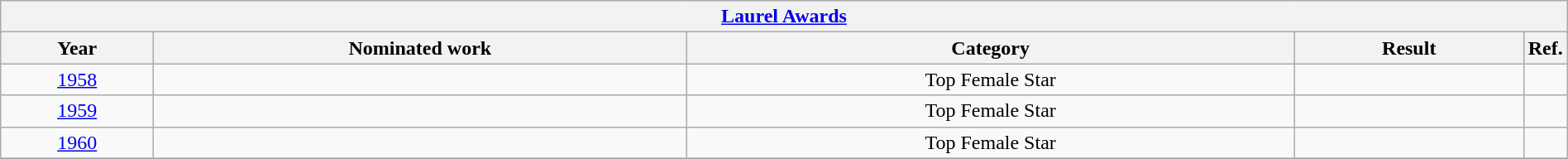<table width="100%" class="wikitable">
<tr>
<th colspan="5" align="center"><a href='#'>Laurel Awards</a></th>
</tr>
<tr>
<th width="10%">Year</th>
<th width="35%">Nominated work</th>
<th width="40%">Category</th>
<th width="15%">Result</th>
<th>Ref.</th>
</tr>
<tr>
<td style="text-align:center;"><a href='#'>1958</a></td>
<td></td>
<td style="text-align:center;">Top Female Star</td>
<td></td>
<td style="text-align:center"></td>
</tr>
<tr>
<td style="text-align:center;"><a href='#'>1959</a></td>
<td></td>
<td style="text-align:center;">Top Female Star</td>
<td></td>
<td style="text-align:center"></td>
</tr>
<tr>
<td style="text-align:center;"><a href='#'>1960</a></td>
<td></td>
<td style="text-align:center;">Top Female Star</td>
<td></td>
<td style="text-align:center"></td>
</tr>
<tr>
</tr>
</table>
